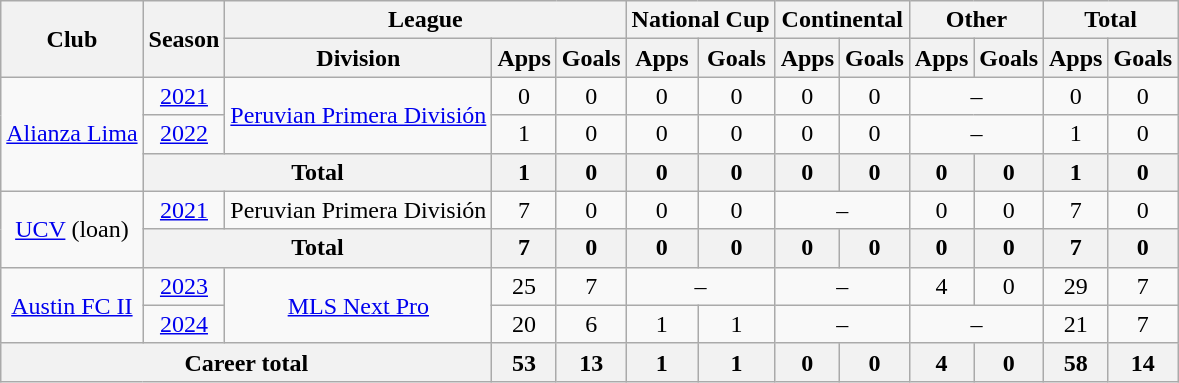<table class="wikitable" style="text-align:center">
<tr>
<th rowspan="2">Club</th>
<th rowspan="2">Season</th>
<th colspan="3">League</th>
<th colspan="2">National Cup</th>
<th colspan="2">Continental</th>
<th colspan="2">Other</th>
<th colspan="2">Total</th>
</tr>
<tr>
<th>Division</th>
<th>Apps</th>
<th>Goals</th>
<th>Apps</th>
<th>Goals</th>
<th>Apps</th>
<th>Goals</th>
<th>Apps</th>
<th>Goals</th>
<th>Apps</th>
<th>Goals</th>
</tr>
<tr>
<td rowspan="3"><a href='#'>Alianza Lima</a></td>
<td><a href='#'>2021</a></td>
<td rowspan="2"><a href='#'>Peruvian Primera División</a></td>
<td>0</td>
<td>0</td>
<td>0</td>
<td>0</td>
<td>0</td>
<td>0</td>
<td colspan="2">–</td>
<td>0</td>
<td>0</td>
</tr>
<tr>
<td><a href='#'>2022</a></td>
<td>1</td>
<td>0</td>
<td>0</td>
<td>0</td>
<td>0</td>
<td>0</td>
<td colspan="2">–</td>
<td>1</td>
<td>0</td>
</tr>
<tr>
<th colspan="2">Total</th>
<th>1</th>
<th>0</th>
<th>0</th>
<th>0</th>
<th>0</th>
<th>0</th>
<th>0</th>
<th>0</th>
<th>1</th>
<th>0</th>
</tr>
<tr>
<td rowspan="2"><a href='#'>UCV</a> (loan)</td>
<td><a href='#'>2021</a></td>
<td>Peruvian Primera División</td>
<td>7</td>
<td>0</td>
<td>0</td>
<td>0</td>
<td colspan="2">–</td>
<td>0</td>
<td>0</td>
<td>7</td>
<td>0</td>
</tr>
<tr>
<th colspan="2">Total</th>
<th>7</th>
<th>0</th>
<th>0</th>
<th>0</th>
<th>0</th>
<th>0</th>
<th>0</th>
<th>0</th>
<th>7</th>
<th>0</th>
</tr>
<tr>
<td rowspan=2><a href='#'>Austin FC II</a></td>
<td><a href='#'>2023</a></td>
<td rowspan=2><a href='#'>MLS Next Pro</a></td>
<td>25</td>
<td>7</td>
<td colspan="2">–</td>
<td colspan="2">–</td>
<td>4</td>
<td>0</td>
<td>29</td>
<td>7</td>
</tr>
<tr>
<td><a href='#'>2024</a></td>
<td>20</td>
<td>6</td>
<td>1</td>
<td>1</td>
<td colspan="2">–</td>
<td colspan="2">–</td>
<td>21</td>
<td>7</td>
</tr>
<tr>
<th colspan="3">Career total</th>
<th>53</th>
<th>13</th>
<th>1</th>
<th>1</th>
<th>0</th>
<th>0</th>
<th>4</th>
<th>0</th>
<th>58</th>
<th>14</th>
</tr>
</table>
